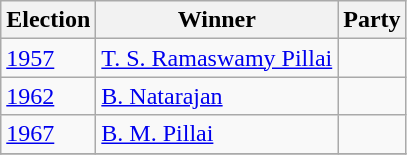<table class="wikitable sortable">
<tr>
<th>Election</th>
<th>Winner</th>
<th colspan=2>Party</th>
</tr>
<tr>
<td><a href='#'>1957</a></td>
<td><a href='#'>T. S. Ramaswamy Pillai</a></td>
<td></td>
</tr>
<tr>
<td><a href='#'>1962</a></td>
<td><a href='#'>B. Natarajan</a></td>
<td></td>
</tr>
<tr>
<td><a href='#'>1967</a></td>
<td><a href='#'>B. M. Pillai</a></td>
<td></td>
</tr>
<tr>
</tr>
</table>
